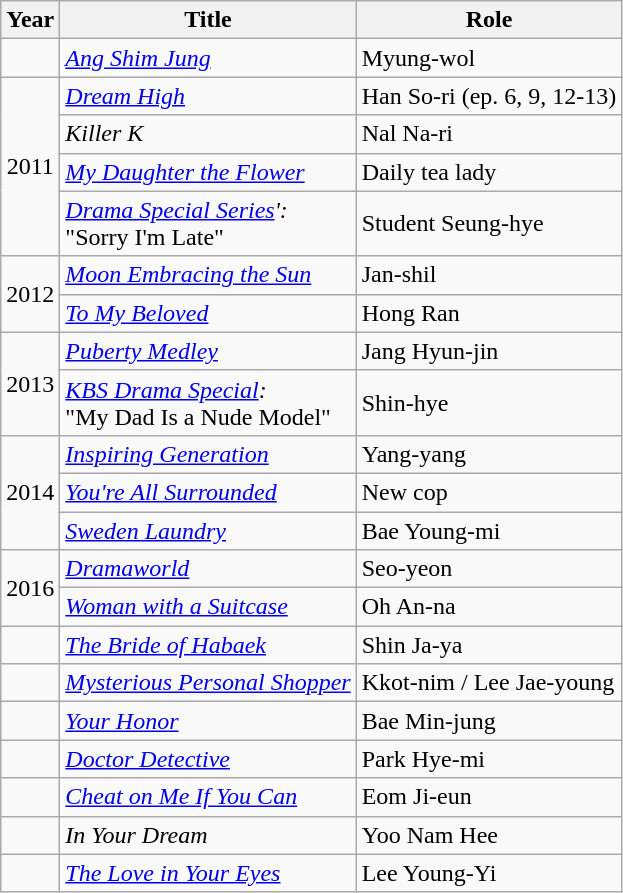<table class="wikitable">
<tr>
<th>Year</th>
<th>Title</th>
<th>Role</th>
</tr>
<tr>
<td></td>
<td><em><a href='#'>Ang Shim Jung</a></em></td>
<td>Myung-wol</td>
</tr>
<tr>
<td rowspan="4" style="text-align:center;">2011</td>
<td><em><a href='#'>Dream High</a></em></td>
<td>Han So-ri (ep. 6, 9, 12-13)</td>
</tr>
<tr>
<td><em>Killer K</em></td>
<td>Nal Na-ri</td>
</tr>
<tr>
<td><em><a href='#'>My Daughter the Flower</a></em></td>
<td>Daily tea lady </td>
</tr>
<tr>
<td><em><a href='#'>Drama Special Series</a>':</em><br>"Sorry I'm Late"</td>
<td>Student Seung-hye</td>
</tr>
<tr>
<td rowspan="2" style="text-align:center;">2012</td>
<td><em><a href='#'>Moon Embracing the Sun</a></em></td>
<td>Jan-shil</td>
</tr>
<tr>
<td><em><a href='#'>To My Beloved</a></em></td>
<td>Hong Ran</td>
</tr>
<tr>
<td rowspan="2" style="text-align:center;">2013</td>
<td><em><a href='#'>Puberty Medley</a></em></td>
<td>Jang Hyun-jin</td>
</tr>
<tr>
<td><em><a href='#'>KBS Drama Special</a>:</em><br>"My Dad Is a Nude Model"</td>
<td>Shin-hye</td>
</tr>
<tr>
<td rowspan="3" style="text-align:center;">2014</td>
<td><em><a href='#'>Inspiring Generation</a></em></td>
<td>Yang-yang</td>
</tr>
<tr>
<td><em><a href='#'>You're All Surrounded</a></em></td>
<td>New cop</td>
</tr>
<tr>
<td><em><a href='#'>Sweden Laundry</a></em></td>
<td>Bae Young-mi</td>
</tr>
<tr>
<td rowspan="2" style="text-align:center;">2016</td>
<td><em><a href='#'>Dramaworld</a></em></td>
<td>Seo-yeon</td>
</tr>
<tr>
<td><em><a href='#'>Woman with a Suitcase</a></em></td>
<td>Oh An-na</td>
</tr>
<tr>
<td></td>
<td><em><a href='#'>The Bride of Habaek</a></em></td>
<td>Shin Ja-ya</td>
</tr>
<tr>
<td></td>
<td><em><a href='#'>Mysterious Personal Shopper</a></em></td>
<td>Kkot-nim / Lee Jae-young</td>
</tr>
<tr>
<td></td>
<td><em><a href='#'>Your Honor</a></em></td>
<td>Bae Min-jung</td>
</tr>
<tr>
<td></td>
<td><em><a href='#'>Doctor Detective</a></em></td>
<td>Park Hye-mi</td>
</tr>
<tr>
<td></td>
<td><em><a href='#'>Cheat on Me If You Can</a></em></td>
<td>Eom Ji-eun</td>
</tr>
<tr>
<td></td>
<td><em>In Your Dream</em></td>
<td>Yoo Nam Hee</td>
</tr>
<tr>
<td></td>
<td><em><a href='#'>The Love in Your Eyes</a></em></td>
<td>Lee Young-Yi</td>
</tr>
</table>
